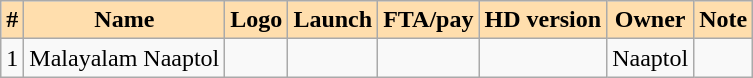<table class="wikitable sortable">
<tr>
<th style="background-color:navajowhite">#</th>
<th style="background-color:navajowhite">Name</th>
<th style="background-color:navajowhite">Logo</th>
<th style="background-color:navajowhite">Launch</th>
<th style="background-color:navajowhite">FTA/pay</th>
<th style="background-color:navajowhite">HD version</th>
<th style="background-color:navajowhite">Owner</th>
<th style="background-color:navajowhite">Note</th>
</tr>
<tr>
<td>1</td>
<td>Malayalam Naaptol</td>
<td></td>
<td></td>
<td></td>
<td></td>
<td>Naaptol</td>
<td></td>
</tr>
</table>
